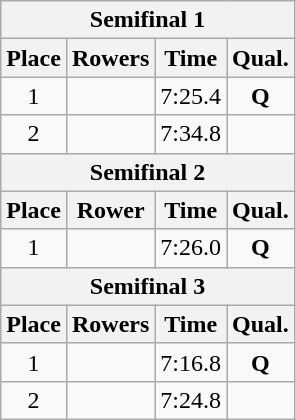<table class=wikitable style="text-align:center">
<tr>
<th colspan=4>Semifinal 1</th>
</tr>
<tr>
<th>Place</th>
<th>Rowers</th>
<th>Time</th>
<th>Qual.</th>
</tr>
<tr>
<td>1</td>
<td align=left></td>
<td>7:25.4</td>
<td><strong>Q</strong></td>
</tr>
<tr>
<td>2</td>
<td align=left></td>
<td>7:34.8</td>
<td></td>
</tr>
<tr>
<th colspan=4>Semifinal 2</th>
</tr>
<tr>
<th>Place</th>
<th>Rower</th>
<th>Time</th>
<th>Qual.</th>
</tr>
<tr>
<td>1</td>
<td align=left></td>
<td>7:26.0</td>
<td><strong>Q</strong></td>
</tr>
<tr>
<th colspan=4>Semifinal 3</th>
</tr>
<tr>
<th>Place</th>
<th>Rowers</th>
<th>Time</th>
<th>Qual.</th>
</tr>
<tr>
<td>1</td>
<td align=left></td>
<td>7:16.8</td>
<td><strong>Q</strong></td>
</tr>
<tr>
<td>2</td>
<td align=left></td>
<td>7:24.8</td>
<td></td>
</tr>
</table>
